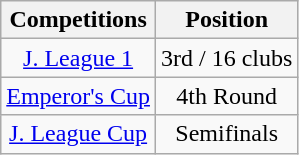<table class="wikitable" style="text-align:center;">
<tr>
<th>Competitions</th>
<th>Position</th>
</tr>
<tr>
<td><a href='#'>J. League 1</a></td>
<td>3rd / 16 clubs</td>
</tr>
<tr>
<td><a href='#'>Emperor's Cup</a></td>
<td>4th Round</td>
</tr>
<tr>
<td><a href='#'>J. League Cup</a></td>
<td>Semifinals</td>
</tr>
</table>
